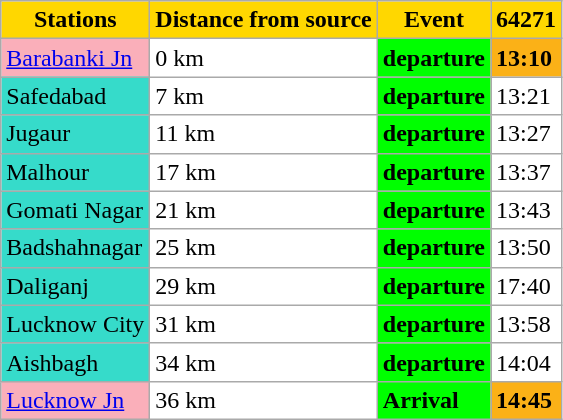<table class="wikitable sortable" style="background:#ffffff;">
<tr>
<th style="background-color:#FFD700">Stations</th>
<th ! style="background-color:#FFD700">Distance from source</th>
<th ! style="background-color:#FFD700">Event</th>
<th ! style="background-color:#FFD700">64271</th>
</tr>
<tr>
<td align="left" style="background-color:#FAAFBA"><a href='#'>Barabanki Jn</a></td>
<td align="left">0 km</td>
<td align="left" style="background-color:#00FF00"><strong>departure</strong></td>
<td align="left" style="background-color:#FBB117"><strong>13:10</strong></td>
</tr>
<tr>
<td align="left"  style="background-color:#36DBCA">Safedabad</td>
<td align="left">7 km</td>
<td align="left" style="background-color:#00FF00"><strong>departure</strong></td>
<td align="left">13:21</td>
</tr>
<tr>
<td align="left"  style="background-color:#36DBCA">Jugaur</td>
<td align="left">11 km</td>
<td align="left" style="background-color:#00FF00"><strong>departure</strong></td>
<td align="left">13:27</td>
</tr>
<tr>
<td align="left"   style="background-color:#36DBCA">Malhour</td>
<td align="left">17 km</td>
<td align="left" style="background-color:#00FF00"><strong>departure</strong></td>
<td align="left">13:37</td>
</tr>
<tr>
<td align="left"  style="background-color:#36DBCA">Gomati Nagar</td>
<td align="left">21 km</td>
<td align="left" style="background-color:#00FF00"><strong>departure</strong></td>
<td align="left">13:43</td>
</tr>
<tr>
<td align="left"   style="background-color:#36DBCA">Badshahnagar</td>
<td align="left">25 km</td>
<td align="left" style="background-color:#00FF00"><strong>departure</strong></td>
<td align="left">13:50</td>
</tr>
<tr>
<td align="left"  style="background-color:#36DBCA">Daliganj</td>
<td align="left">29 km</td>
<td align="left" style="background-color:#00FF00"><strong>departure</strong></td>
<td align="left">17:40</td>
</tr>
<tr>
<td align="left"   style="background-color:#36DBCA">Lucknow City</td>
<td align="left">31 km</td>
<td align="left" style="background-color:#00FF00"><strong>departure</strong></td>
<td align="left">13:58</td>
</tr>
<tr>
<td align="left"   style="background-color:#36DBCA">Aishbagh</td>
<td align="left">34 km</td>
<td align="left" style="background-color:#00FF00"><strong>departure</strong></td>
<td align="left">14:04</td>
</tr>
<tr>
<td align="left" style="background-color:#FAAFBA"><a href='#'>Lucknow Jn</a></td>
<td align="left">36 km</td>
<td align="left" style="background-color:#00FF00"><strong>Arrival</strong></td>
<td align="left" style="background-color:#FBB117"><strong>14:45</strong></td>
</tr>
</table>
